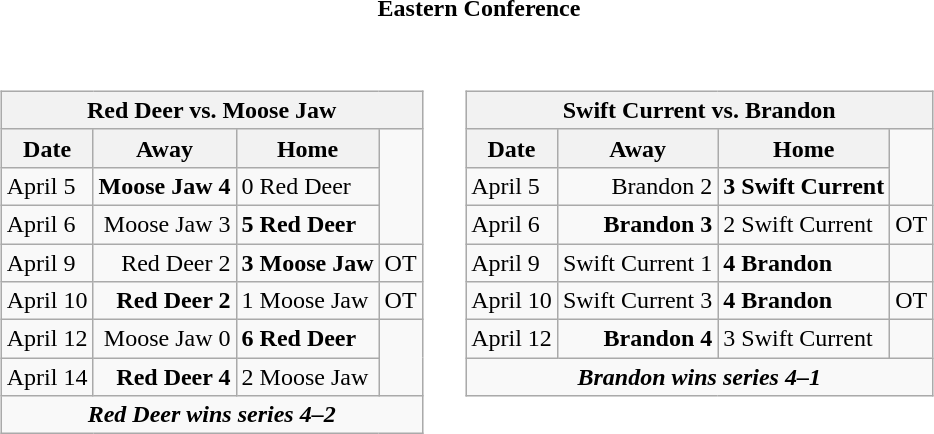<table cellspacing="10">
<tr>
<th colspan="2">Eastern Conference</th>
</tr>
<tr>
<td valign="top"><br><table class="wikitable">
<tr>
<th bgcolor="#DDDDDD" colspan="4">Red Deer vs. Moose Jaw</th>
</tr>
<tr>
<th>Date</th>
<th>Away</th>
<th>Home</th>
</tr>
<tr>
<td>April 5</td>
<td align="right"><strong>Moose Jaw 4</strong></td>
<td>0 Red Deer</td>
</tr>
<tr>
<td>April 6</td>
<td align="right">Moose Jaw 3</td>
<td><strong>5 Red Deer</strong></td>
</tr>
<tr>
<td>April 9</td>
<td align="right">Red Deer 2</td>
<td><strong>3 Moose Jaw</strong></td>
<td>OT</td>
</tr>
<tr>
<td>April 10</td>
<td align="right"><strong>Red Deer 2</strong></td>
<td>1 Moose Jaw</td>
<td>OT</td>
</tr>
<tr>
<td>April 12</td>
<td align="right">Moose Jaw 0</td>
<td><strong>6 Red Deer</strong></td>
</tr>
<tr>
<td>April 14</td>
<td align="right"><strong>Red Deer 4</strong></td>
<td>2 Moose Jaw</td>
</tr>
<tr align="center">
<td colspan="4"><strong><em>Red Deer wins series 4–2</em></strong></td>
</tr>
</table>
</td>
<td valign="top"><br><table class="wikitable">
<tr>
<th bgcolor="#DDDDDD" colspan="4">Swift Current vs. Brandon</th>
</tr>
<tr>
<th>Date</th>
<th>Away</th>
<th>Home</th>
</tr>
<tr>
<td>April 5</td>
<td align="right">Brandon 2</td>
<td><strong>3 Swift Current</strong></td>
</tr>
<tr>
<td>April 6</td>
<td align="right"><strong>Brandon 3</strong></td>
<td>2 Swift Current</td>
<td>OT</td>
</tr>
<tr>
<td>April 9</td>
<td align="right">Swift Current 1</td>
<td><strong>4 Brandon</strong></td>
</tr>
<tr>
<td>April 10</td>
<td align="right">Swift Current 3</td>
<td><strong>4 Brandon</strong></td>
<td>OT</td>
</tr>
<tr>
<td>April 12</td>
<td align="right"><strong>Brandon 4</strong></td>
<td>3 Swift Current</td>
</tr>
<tr align="center">
<td colspan="4"><strong><em>Brandon wins series 4–1</em></strong></td>
</tr>
</table>
</td>
</tr>
</table>
